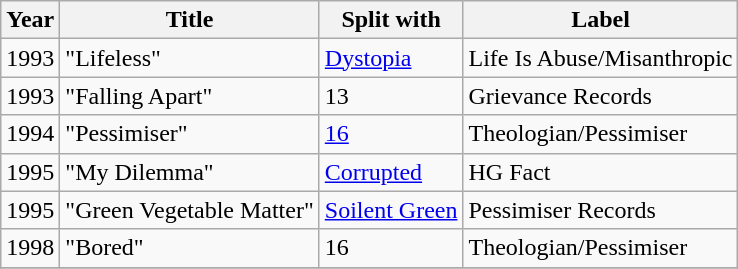<table class="wikitable">
<tr>
<th>Year</th>
<th>Title</th>
<th>Split with</th>
<th>Label</th>
</tr>
<tr>
<td>1993</td>
<td>"Lifeless"</td>
<td><a href='#'>Dystopia</a></td>
<td>Life Is Abuse/Misanthropic</td>
</tr>
<tr>
<td>1993</td>
<td>"Falling Apart"</td>
<td>13</td>
<td>Grievance Records</td>
</tr>
<tr>
<td>1994</td>
<td>"Pessimiser"</td>
<td><a href='#'>16</a></td>
<td>Theologian/Pessimiser</td>
</tr>
<tr>
<td>1995</td>
<td>"My Dilemma"</td>
<td><a href='#'>Corrupted</a></td>
<td>HG Fact</td>
</tr>
<tr>
<td>1995</td>
<td>"Green Vegetable Matter"</td>
<td><a href='#'>Soilent Green</a></td>
<td>Pessimiser Records</td>
</tr>
<tr>
<td>1998</td>
<td>"Bored"</td>
<td>16</td>
<td>Theologian/Pessimiser</td>
</tr>
<tr>
</tr>
</table>
